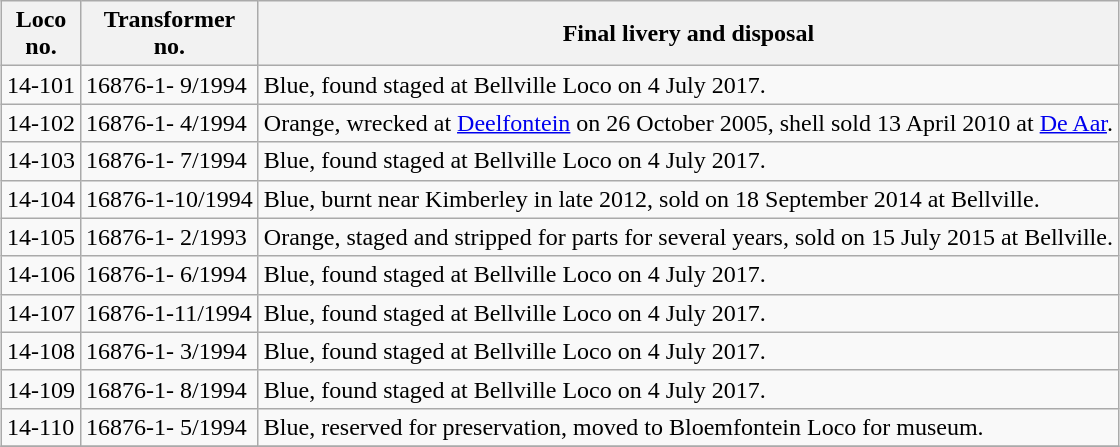<table class="wikitable collapsible collapsed sortable" style="margin:0.5em auto; font-size:100%;">
<tr>
<th>Loco<br>no.</th>
<th>Transformer<br>no.</th>
<th>Final livery and disposal</th>
</tr>
<tr>
<td>14-101</td>
<td>16876-1- 9/1994</td>
<td>Blue, found staged at Bellville Loco on 4 July 2017.</td>
</tr>
<tr>
<td>14-102</td>
<td>16876-1- 4/1994</td>
<td>Orange, wrecked at <a href='#'>Deelfontein</a> on 26 October 2005, shell sold 13 April 2010 at <a href='#'>De Aar</a>.</td>
</tr>
<tr>
<td>14-103</td>
<td>16876-1- 7/1994</td>
<td>Blue, found staged at Bellville Loco on 4 July 2017.</td>
</tr>
<tr>
<td>14-104</td>
<td>16876-1-10/1994</td>
<td>Blue, burnt near Kimberley in late 2012, sold on 18 September 2014 at Bellville.</td>
</tr>
<tr>
<td>14-105</td>
<td>16876-1- 2/1993</td>
<td>Orange, staged and stripped for parts for several years, sold on 15 July 2015 at Bellville.</td>
</tr>
<tr>
<td>14-106</td>
<td>16876-1- 6/1994</td>
<td>Blue, found staged at Bellville Loco on 4 July 2017.</td>
</tr>
<tr>
<td>14-107</td>
<td>16876-1-11/1994</td>
<td>Blue, found staged at Bellville Loco on 4 July 2017.</td>
</tr>
<tr>
<td>14-108</td>
<td>16876-1- 3/1994</td>
<td>Blue, found staged at Bellville Loco on 4 July 2017.</td>
</tr>
<tr>
<td>14-109</td>
<td>16876-1- 8/1994</td>
<td>Blue, found staged at Bellville Loco on 4 July 2017.</td>
</tr>
<tr>
<td>14-110</td>
<td>16876-1- 5/1994</td>
<td>Blue, reserved for preservation, moved to Bloemfontein Loco for museum.</td>
</tr>
<tr>
</tr>
</table>
